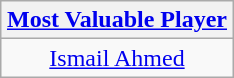<table class=wikitable style="text-align:center; margin:auto">
<tr>
<th><a href='#'>Most Valuable Player</a></th>
</tr>
<tr>
<td> <a href='#'>Ismail Ahmed</a></td>
</tr>
</table>
